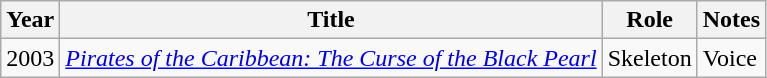<table class="wikitable">
<tr>
<th>Year</th>
<th>Title</th>
<th>Role</th>
<th>Notes</th>
</tr>
<tr>
<td>2003</td>
<td><em><a href='#'>Pirates of the Caribbean: The Curse of the Black Pearl</a></em></td>
<td>Skeleton</td>
<td>Voice</td>
</tr>
</table>
